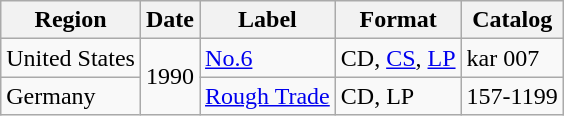<table class="wikitable">
<tr>
<th>Region</th>
<th>Date</th>
<th>Label</th>
<th>Format</th>
<th>Catalog</th>
</tr>
<tr>
<td>United States</td>
<td rowspan="2">1990</td>
<td><a href='#'>No.6</a></td>
<td>CD, <a href='#'>CS</a>, <a href='#'>LP</a></td>
<td>kar 007</td>
</tr>
<tr>
<td>Germany</td>
<td><a href='#'>Rough Trade</a></td>
<td>CD, LP</td>
<td>157-1199</td>
</tr>
</table>
